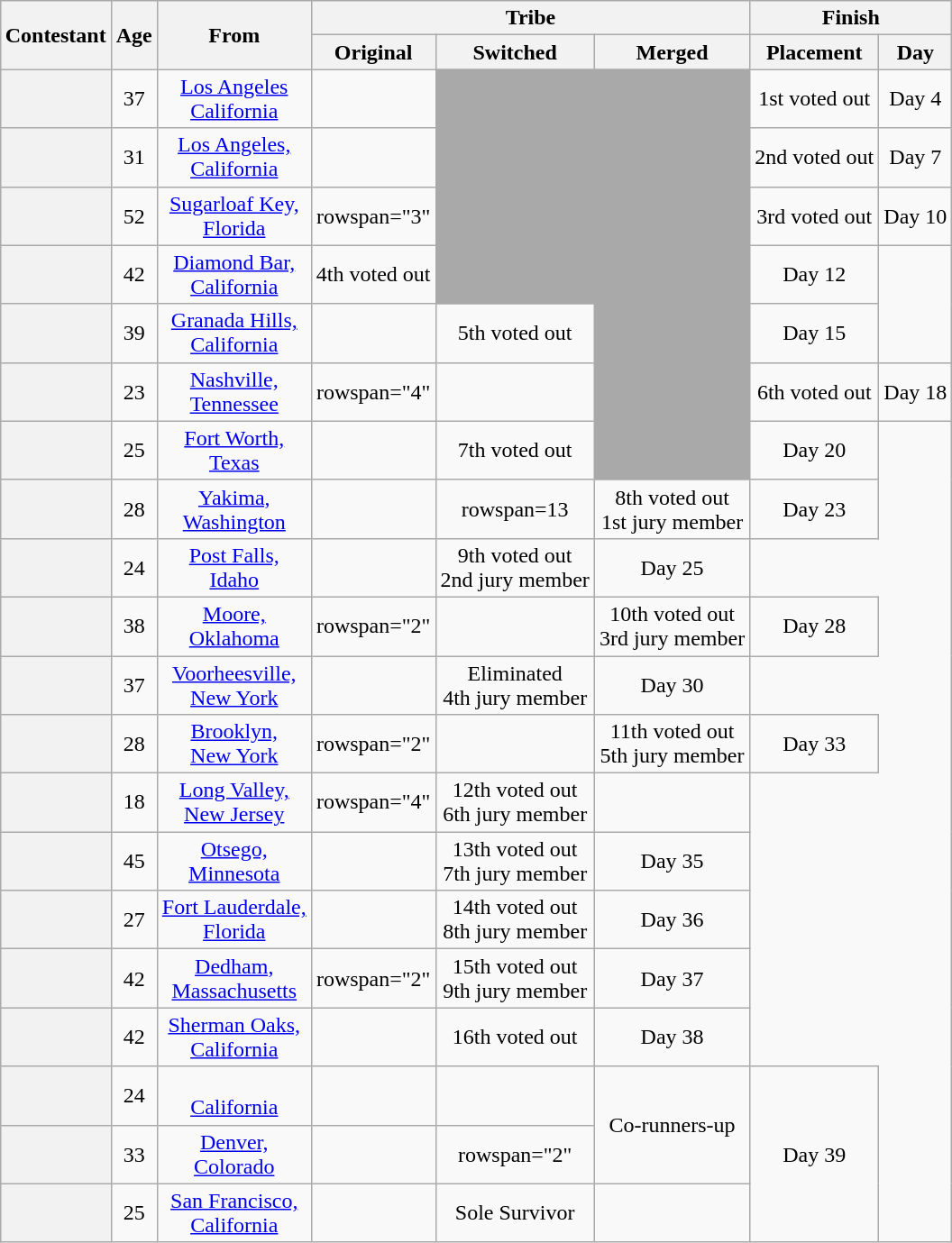<table class="wikitable sortable" style="margin:auto; text-align:center">
<tr>
<th rowspan="2" scope="col">Contestant</th>
<th rowspan="2" scope="col">Age</th>
<th rowspan="2" scope="col" class=unsortable>From</th>
<th colspan="3" scope="colgroup">Tribe</th>
<th colspan="2" scope="colgroup">Finish</th>
</tr>
<tr>
<th scope="col">Original</th>
<th scope="col">Switched</th>
<th scope="col" class=unsortable>Merged</th>
<th scope="col" class=unsortable>Placement</th>
<th scope="col" class=unsortable>Day</th>
</tr>
<tr>
<th scope="row" style=text-align:left></th>
<td>37</td>
<td><a href='#'>Los Angeles<br>California</a></td>
<td></td>
<td style="background:darkgrey;" rowspan="4"></td>
<td style="background:darkgrey;" rowspan="7"></td>
<td>1st voted out</td>
<td>Day 4</td>
</tr>
<tr>
<th scope="row" style=text-align:left></th>
<td>31</td>
<td><a href='#'>Los Angeles,<br>California</a></td>
<td></td>
<td>2nd voted out</td>
<td>Day 7</td>
</tr>
<tr>
<th scope="row" style=text-align:left></th>
<td>52</td>
<td><a href='#'>Sugarloaf Key,<br>Florida</a></td>
<td>rowspan="3" </td>
<td>3rd voted out</td>
<td>Day 10</td>
</tr>
<tr>
<th scope="row" style=text-align:left></th>
<td>42</td>
<td><a href='#'>Diamond Bar,<br>California</a></td>
<td>4th voted out</td>
<td>Day 12</td>
</tr>
<tr>
<th scope="row" style=text-align:left></th>
<td>39</td>
<td><a href='#'>Granada Hills,<br>California</a></td>
<td></td>
<td>5th voted out</td>
<td>Day 15</td>
</tr>
<tr>
<th scope="row" style=text-align:left></th>
<td>23</td>
<td><a href='#'>Nashville,<br>Tennessee</a></td>
<td>rowspan="4" </td>
<td></td>
<td>6th voted out</td>
<td>Day 18</td>
</tr>
<tr>
<th scope="row" style=text-align:left></th>
<td>25</td>
<td><a href='#'>Fort Worth,<br>Texas</a></td>
<td></td>
<td>7th voted out</td>
<td>Day 20</td>
</tr>
<tr>
<th scope="row" style=text-align:left></th>
<td>28</td>
<td><a href='#'>Yakima,<br>Washington</a></td>
<td></td>
<td>rowspan=13 </td>
<td>8th voted out<br>1st jury member</td>
<td>Day 23</td>
</tr>
<tr>
<th scope="row" style=text-align:left></th>
<td>24</td>
<td><a href='#'>Post Falls,<br>Idaho</a></td>
<td></td>
<td>9th voted out<br>2nd jury member</td>
<td>Day 25</td>
</tr>
<tr>
<th scope="row" style=text-align:left></th>
<td>38</td>
<td><a href='#'>Moore,<br>Oklahoma</a></td>
<td>rowspan="2" </td>
<td></td>
<td>10th voted out<br>3rd jury member</td>
<td>Day 28</td>
</tr>
<tr>
<th scope="row" style=text-align:left></th>
<td>37</td>
<td><a href='#'>Voorheesville,<br>New York</a></td>
<td></td>
<td>Eliminated<br>4th jury member</td>
<td>Day 30</td>
</tr>
<tr>
<th scope="row" style=text-align:left></th>
<td>28</td>
<td><a href='#'>Brooklyn,<br>New York</a></td>
<td>rowspan="2" </td>
<td></td>
<td>11th voted out<br>5th jury member</td>
<td>Day 33</td>
</tr>
<tr>
<th scope="row" style=text-align:left></th>
<td>18</td>
<td><a href='#'>Long Valley,<br>New Jersey</a></td>
<td>rowspan="4" </td>
<td>12th voted out<br>6th jury member</td>
<td></td>
</tr>
<tr>
<th scope="row" style=text-align:left></th>
<td>45</td>
<td><a href='#'>Otsego,<br>Minnesota</a></td>
<td></td>
<td>13th voted out<br>7th jury member</td>
<td>Day 35</td>
</tr>
<tr>
<th scope="row" style=text-align:left></th>
<td>27</td>
<td><a href='#'>Fort Lauderdale,<br>Florida</a></td>
<td></td>
<td>14th voted out<br>8th jury member</td>
<td>Day 36</td>
</tr>
<tr>
<th scope="row" style=text-align:left></th>
<td>42</td>
<td><a href='#'>Dedham,<br>Massachusetts</a></td>
<td>rowspan="2" </td>
<td>15th voted out<br>9th jury member</td>
<td>Day 37</td>
</tr>
<tr>
<th scope="row" style=text-align:left></th>
<td>42</td>
<td><a href='#'>Sherman Oaks,<br>California</a></td>
<td></td>
<td>16th voted out<br></td>
<td>Day 38</td>
</tr>
<tr>
<th scope="row" style=text-align:left></th>
<td>24</td>
<td><a href='#'><br>California</a></td>
<td></td>
<td></td>
<td rowspan="2">Co-runners-up</td>
<td rowspan="3">Day 39</td>
</tr>
<tr>
<th scope="row" style=text-align:left></th>
<td>33</td>
<td><a href='#'>Denver,<br>Colorado</a></td>
<td></td>
<td>rowspan="2" </td>
</tr>
<tr>
<th scope="row" style=text-align:left></th>
<td>25</td>
<td><a href='#'>San Francisco,<br>California</a></td>
<td></td>
<td>Sole Survivor</td>
</tr>
</table>
